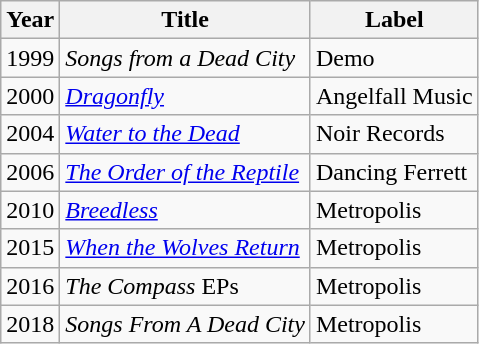<table class="wikitable" style="text-align:center;">
<tr>
<th>Year</th>
<th>Title</th>
<th>Label</th>
</tr>
<tr>
<td>1999</td>
<td style="text-align:left;"><em>Songs from a Dead City</em></td>
<td style="text-align:left;">Demo</td>
</tr>
<tr>
<td>2000</td>
<td style="text-align:left;"><em><a href='#'>Dragonfly</a></em></td>
<td style="text-align:left;">Angelfall Music</td>
</tr>
<tr>
<td>2004</td>
<td style="text-align:left;"><em><a href='#'>Water to the Dead</a></em></td>
<td style="text-align:left;">Noir Records</td>
</tr>
<tr>
<td>2006</td>
<td style="text-align:left;"><em><a href='#'>The Order of the Reptile</a></em></td>
<td style="text-align:left;">Dancing Ferrett</td>
</tr>
<tr>
<td>2010</td>
<td style="text-align:left;"><em><a href='#'>Breedless</a></em></td>
<td style="text-align:left;">Metropolis</td>
</tr>
<tr>
<td>2015</td>
<td style="text-align:left;"><em><a href='#'>When the Wolves Return</a></em></td>
<td style="text-align:left;">Metropolis</td>
</tr>
<tr>
<td>2016</td>
<td style="text-align:left;"><em>The Compass</em> EPs</td>
<td style="text-align:left;">Metropolis</td>
</tr>
<tr>
<td>2018</td>
<td style="text-align:left;"><em>Songs From A Dead City</em></td>
<td style="text-align:left;">Metropolis</td>
</tr>
</table>
